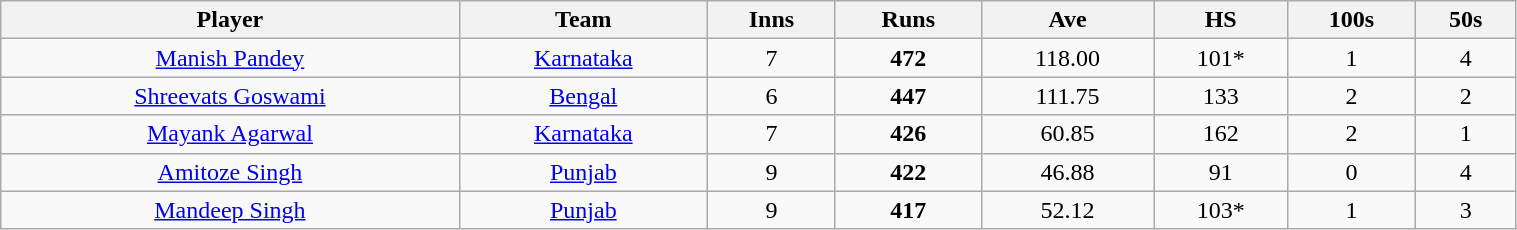<table class="wikitable sortable" width=80%>
<tr align="center">
<th class="unsortable">Player</th>
<th class="unsortable">Team</th>
<th class="unsortable">Inns</th>
<th>Runs</th>
<th>Ave</th>
<th>HS</th>
<th>100s</th>
<th>50s</th>
</tr>
<tr align="center">
<td><a href='#'>Manish Pandey</a></td>
<td><a href='#'>Karnataka</a></td>
<td>7</td>
<td><strong>472</strong></td>
<td>118.00</td>
<td>101*</td>
<td>1</td>
<td>4</td>
</tr>
<tr align="center">
<td><a href='#'>Shreevats Goswami</a></td>
<td><a href='#'>Bengal</a></td>
<td>6</td>
<td><strong>447</strong></td>
<td>111.75</td>
<td>133</td>
<td>2</td>
<td>2</td>
</tr>
<tr align="center">
<td><a href='#'>Mayank Agarwal</a></td>
<td><a href='#'>Karnataka</a></td>
<td>7</td>
<td><strong>426</strong></td>
<td>60.85</td>
<td>162</td>
<td>2</td>
<td>1</td>
</tr>
<tr align="center">
<td><a href='#'>Amitoze Singh</a></td>
<td><a href='#'>Punjab</a></td>
<td>9</td>
<td><strong>422</strong></td>
<td>46.88</td>
<td>91</td>
<td>0</td>
<td>4</td>
</tr>
<tr align="center">
<td><a href='#'>Mandeep Singh</a></td>
<td><a href='#'>Punjab</a></td>
<td>9</td>
<td><strong>417</strong></td>
<td>52.12</td>
<td>103*</td>
<td>1</td>
<td>3</td>
</tr>
</table>
